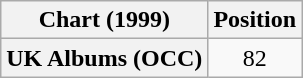<table class="wikitable plainrowheaders" style="text-align:center">
<tr>
<th scope="col">Chart (1999)</th>
<th scope="col">Position</th>
</tr>
<tr>
<th scope="row">UK Albums (OCC)</th>
<td>82</td>
</tr>
</table>
